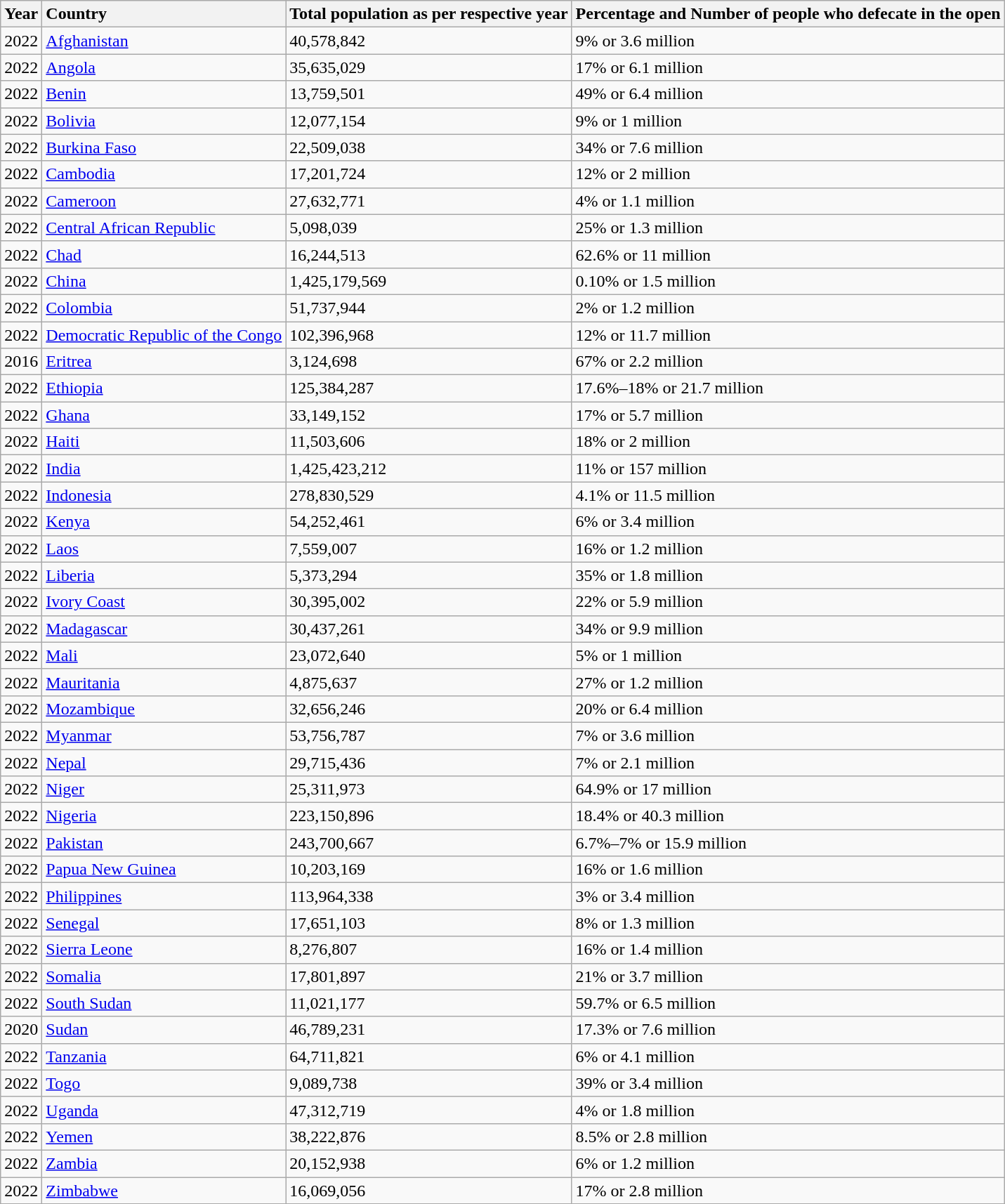<table class="wikitable sortable">
<tr>
<th>Year</th>
<th style="text-align:left;">Country</th>
<th> Total population as per respective year</th>
<th style="text-align:left;" data-sort-type="number">Percentage and Number of people who defecate in the open</th>
</tr>
<tr>
<td>2022</td>
<td style="text-align:left;"><a href='#'>Afghanistan</a></td>
<td>40,578,842</td>
<td>9% or 3.6 million</td>
</tr>
<tr>
<td>2022</td>
<td><a href='#'>Angola</a></td>
<td>35,635,029</td>
<td>17% or 6.1 million</td>
</tr>
<tr>
<td>2022</td>
<td><a href='#'>Benin</a></td>
<td>13,759,501</td>
<td>49% or 6.4 million</td>
</tr>
<tr>
<td>2022</td>
<td><a href='#'>Bolivia</a></td>
<td>12,077,154</td>
<td>9% or 1 million</td>
</tr>
<tr>
<td>2022</td>
<td><a href='#'>Burkina Faso</a></td>
<td>22,509,038</td>
<td>34% or 7.6 million</td>
</tr>
<tr>
<td>2022</td>
<td style="text-align:left;"><a href='#'>Cambodia</a></td>
<td>17,201,724</td>
<td>12% or 2 million</td>
</tr>
<tr>
<td>2022</td>
<td><a href='#'>Cameroon</a></td>
<td>27,632,771</td>
<td>4% or 1.1 million</td>
</tr>
<tr>
<td>2022</td>
<td><a href='#'>Central African Republic</a></td>
<td>5,098,039</td>
<td>25% or 1.3 million</td>
</tr>
<tr>
<td>2022</td>
<td style="text-align:left;"><a href='#'>Chad</a></td>
<td>16,244,513</td>
<td>62.6% or 11 million</td>
</tr>
<tr>
<td>2022</td>
<td style="text-align:left;"><a href='#'>China</a></td>
<td>1,425,179,569</td>
<td>0.10% or 1.5 million</td>
</tr>
<tr>
<td>2022</td>
<td><a href='#'>Colombia</a></td>
<td>51,737,944</td>
<td>2% or 1.2 million</td>
</tr>
<tr>
<td>2022</td>
<td><a href='#'>Democratic Republic of the Congo</a></td>
<td>102,396,968</td>
<td>12% or 11.7 million</td>
</tr>
<tr>
<td>2016</td>
<td style="text-align:left;"><a href='#'>Eritrea</a></td>
<td>3,124,698</td>
<td>67% or 2.2 million</td>
</tr>
<tr>
<td>2022</td>
<td style="text-align:left;"><a href='#'>Ethiopia</a></td>
<td>125,384,287</td>
<td>17.6%–18% or 21.7 million</td>
</tr>
<tr>
<td>2022</td>
<td><a href='#'>Ghana</a></td>
<td>33,149,152</td>
<td>17% or 5.7  million</td>
</tr>
<tr>
<td>2022</td>
<td><a href='#'>Haiti</a></td>
<td>11,503,606</td>
<td>18% or 2 million</td>
</tr>
<tr>
<td>2022</td>
<td style="text-align:left;"><a href='#'>India</a></td>
<td>1,425,423,212</td>
<td>11% or 157 million</td>
</tr>
<tr>
<td>2022</td>
<td style="text-align:left;"><a href='#'>Indonesia</a></td>
<td>278,830,529</td>
<td>4.1% or 11.5 million</td>
</tr>
<tr>
<td>2022</td>
<td><a href='#'>Kenya</a></td>
<td>54,252,461</td>
<td>6% or 3.4 million</td>
</tr>
<tr>
<td>2022</td>
<td><a href='#'>Laos</a></td>
<td>7,559,007</td>
<td>16% or 1.2 million</td>
</tr>
<tr>
<td>2022</td>
<td><a href='#'>Liberia</a></td>
<td>5,373,294</td>
<td>35% or 1.8 million</td>
</tr>
<tr>
<td>2022</td>
<td><a href='#'>Ivory Coast</a></td>
<td>30,395,002</td>
<td>22% or 5.9 million</td>
</tr>
<tr>
<td>2022</td>
<td><a href='#'>Madagascar</a></td>
<td>30,437,261</td>
<td>34% or 9.9 million</td>
</tr>
<tr>
<td>2022</td>
<td><a href='#'>Mali</a></td>
<td>23,072,640</td>
<td>5% or 1 million</td>
</tr>
<tr>
<td>2022</td>
<td><a href='#'>Mauritania</a></td>
<td>4,875,637</td>
<td>27% or 1.2 million</td>
</tr>
<tr>
<td>2022</td>
<td><a href='#'>Mozambique</a></td>
<td>32,656,246</td>
<td>20% or 6.4 million</td>
</tr>
<tr>
<td>2022</td>
<td><a href='#'>Myanmar</a></td>
<td>53,756,787</td>
<td>7% or 3.6 million</td>
</tr>
<tr>
<td>2022</td>
<td style="text-align:left;"><a href='#'>Nepal</a></td>
<td>29,715,436</td>
<td>7% or  2.1 million</td>
</tr>
<tr>
<td>2022</td>
<td style="text-align:left;"><a href='#'>Niger</a></td>
<td>25,311,973</td>
<td>64.9% or 17  million</td>
</tr>
<tr>
<td>2022</td>
<td style="text-align:left;"><a href='#'>Nigeria</a></td>
<td>223,150,896</td>
<td>18.4% or 40.3 million</td>
</tr>
<tr>
<td>2022</td>
<td style="text-align:left;"><a href='#'>Pakistan</a></td>
<td>243,700,667</td>
<td>6.7%–7% or 15.9 million</td>
</tr>
<tr>
<td>2022</td>
<td><a href='#'>Papua New Guinea</a></td>
<td>10,203,169</td>
<td>16% or 1.6 million</td>
</tr>
<tr>
<td>2022</td>
<td style="text-align:left;"><a href='#'>Philippines</a></td>
<td>113,964,338</td>
<td>3% or 3.4 million</td>
</tr>
<tr>
<td>2022</td>
<td><a href='#'>Senegal</a></td>
<td>17,651,103</td>
<td>8% or 1.3 million</td>
</tr>
<tr>
<td>2022</td>
<td><a href='#'>Sierra Leone</a></td>
<td>8,276,807</td>
<td>16% or 1.4 million</td>
</tr>
<tr>
<td>2022</td>
<td><a href='#'>Somalia</a></td>
<td>17,801,897</td>
<td>21% or 3.7 million</td>
</tr>
<tr>
<td>2022</td>
<td style="text-align:left;"><a href='#'>South Sudan</a></td>
<td>11,021,177</td>
<td>59.7% or 6.5 million</td>
</tr>
<tr>
<td>2020</td>
<td style="text-align:left;"><a href='#'>Sudan</a></td>
<td>46,789,231</td>
<td>17.3% or 7.6 million</td>
</tr>
<tr>
<td>2022</td>
<td><a href='#'>Tanzania</a></td>
<td>64,711,821</td>
<td>6% or 4.1 million</td>
</tr>
<tr>
<td>2022</td>
<td><a href='#'>Togo</a></td>
<td>9,089,738</td>
<td>39% or 3.4 million</td>
</tr>
<tr>
<td>2022</td>
<td><a href='#'>Uganda</a></td>
<td>47,312,719</td>
<td>4% or 1.8 million</td>
</tr>
<tr>
<td>2022</td>
<td style="text-align:left;"><a href='#'>Yemen</a></td>
<td>38,222,876</td>
<td>8.5% or 2.8 million</td>
</tr>
<tr>
<td>2022</td>
<td><a href='#'>Zambia</a></td>
<td>20,152,938</td>
<td>6% or 1.2 million</td>
</tr>
<tr>
<td>2022</td>
<td><a href='#'>Zimbabwe</a></td>
<td>16,069,056</td>
<td>17% or 2.8 million</td>
</tr>
</table>
